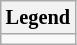<table class="wikitable" style="font-size:85%;">
<tr>
<th>Legend</th>
</tr>
<tr>
<td></td>
</tr>
</table>
